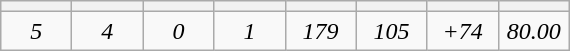<table class="wikitable">
<tr>
<th width="40"></th>
<th width="40"></th>
<th width="40"></th>
<th width="40"></th>
<th width="40"></th>
<th width="40"></th>
<th width="40"></th>
<th width="40"></th>
</tr>
<tr>
<td align=center><em>5</em></td>
<td align=center><em>4</em></td>
<td align=center><em>0</em></td>
<td align=center><em>1</em></td>
<td align=center><em>179</em></td>
<td align=center><em>105</em></td>
<td align=center><em>+74</em></td>
<td align=center><em>80.00</em></td>
</tr>
</table>
